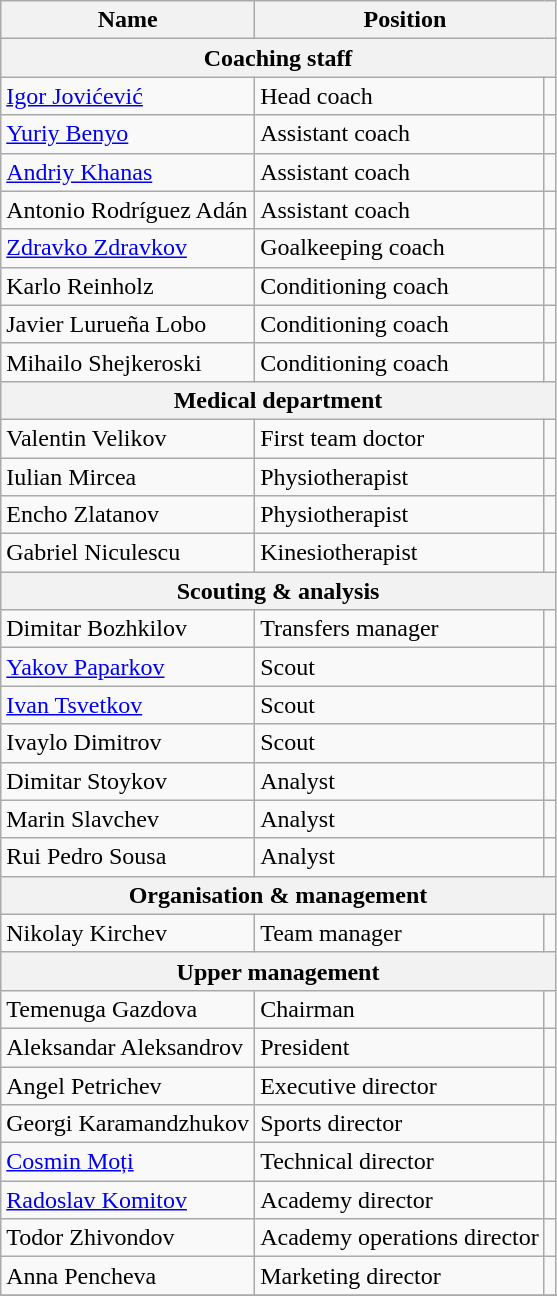<table class="wikitable">
<tr>
<th>Name</th>
<th colspan="2">Position</th>
</tr>
<tr>
<th colspan="3">Coaching staff</th>
</tr>
<tr>
<td> <a href='#'>Igor Jovićević</a></td>
<td>Head coach</td>
<td></td>
</tr>
<tr>
<td> <a href='#'>Yuriy Benyo</a></td>
<td>Assistant coach</td>
<td></td>
</tr>
<tr>
<td> <a href='#'>Andriy Khanas</a></td>
<td>Assistant coach</td>
<td></td>
</tr>
<tr>
<td> Antonio Rodríguez Adán</td>
<td>Assistant coach</td>
<td></td>
</tr>
<tr>
<td> <a href='#'>Zdravko Zdravkov</a></td>
<td>Goalkeeping coach</td>
<td></td>
</tr>
<tr>
<td> Karlo Reinholz</td>
<td>Conditioning coach</td>
<td></td>
</tr>
<tr>
<td> Javier Lurueña Lobo</td>
<td>Conditioning coach</td>
<td></td>
</tr>
<tr>
<td> Mihailo Shejkeroski</td>
<td>Conditioning coach</td>
<td></td>
</tr>
<tr>
<th colspan="3">Medical department</th>
</tr>
<tr>
<td> Valentin Velikov</td>
<td>First team doctor</td>
<td></td>
</tr>
<tr>
<td> Iulian Mircea</td>
<td>Physiotherapist</td>
<td></td>
</tr>
<tr>
<td> Encho Zlatanov</td>
<td>Physiotherapist</td>
<td></td>
</tr>
<tr>
<td> Gabriel Niculescu</td>
<td>Kinesiotherapist</td>
<td></td>
</tr>
<tr>
<th colspan="3">Scouting & analysis</th>
</tr>
<tr>
<td> Dimitar Bozhkilov</td>
<td>Transfers manager</td>
<td></td>
</tr>
<tr>
<td> <a href='#'>Yakov Paparkov</a></td>
<td>Scout</td>
<td></td>
</tr>
<tr>
<td> <a href='#'>Ivan Tsvetkov</a></td>
<td>Scout</td>
<td></td>
</tr>
<tr>
<td> Ivaylo Dimitrov</td>
<td>Scout</td>
<td></td>
</tr>
<tr>
<td> Dimitar Stoykov</td>
<td>Analyst</td>
<td></td>
</tr>
<tr>
<td> Marin Slavchev</td>
<td>Analyst</td>
<td></td>
</tr>
<tr>
<td> Rui Pedro Sousa</td>
<td>Analyst</td>
<td></td>
</tr>
<tr>
<th colspan="3">Organisation & management</th>
</tr>
<tr>
<td> Nikolay Kirchev</td>
<td>Team manager</td>
<td></td>
</tr>
<tr>
<th colspan="3">Upper management</th>
</tr>
<tr>
<td> Temenuga Gazdova</td>
<td>Chairman</td>
<td></td>
</tr>
<tr>
<td> Aleksandar Aleksandrov</td>
<td>President</td>
<td></td>
</tr>
<tr>
<td> Angel Petrichev</td>
<td>Executive director</td>
<td></td>
</tr>
<tr>
<td> Georgi Karamandzhukov</td>
<td>Sports director</td>
<td></td>
</tr>
<tr>
<td> <a href='#'>Cosmin Moți</a></td>
<td>Technical director</td>
<td></td>
</tr>
<tr>
<td> <a href='#'>Radoslav Komitov</a></td>
<td>Academy director</td>
<td></td>
</tr>
<tr>
<td> Todor Zhivondov</td>
<td>Academy operations director</td>
<td></td>
</tr>
<tr>
<td> Anna Pencheva</td>
<td>Marketing director</td>
<td></td>
</tr>
<tr>
</tr>
</table>
